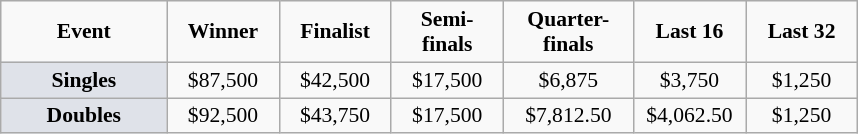<table class="wikitable" style="font-size:90%; text-align:center">
<tr>
<td width="104px"><strong>Event</strong></td>
<td width="68px"><strong>Winner</strong></td>
<td width="68px"><strong>Finalist</strong></td>
<td width="68px"><strong>Semi-finals</strong></td>
<td width="80px"><strong>Quarter-finals</strong></td>
<td width="68px"><strong>Last 16</strong></td>
<td width="68px"><strong>Last 32</strong></td>
</tr>
<tr>
<td bgcolor="#dfe2e9"><strong>Singles</strong></td>
<td>$87,500</td>
<td>$42,500</td>
<td>$17,500</td>
<td>$6,875</td>
<td>$3,750</td>
<td>$1,250</td>
</tr>
<tr>
<td bgcolor="#dfe2e9"><strong>Doubles</strong></td>
<td>$92,500</td>
<td>$43,750</td>
<td>$17,500</td>
<td>$7,812.50</td>
<td>$4,062.50</td>
<td>$1,250</td>
</tr>
</table>
